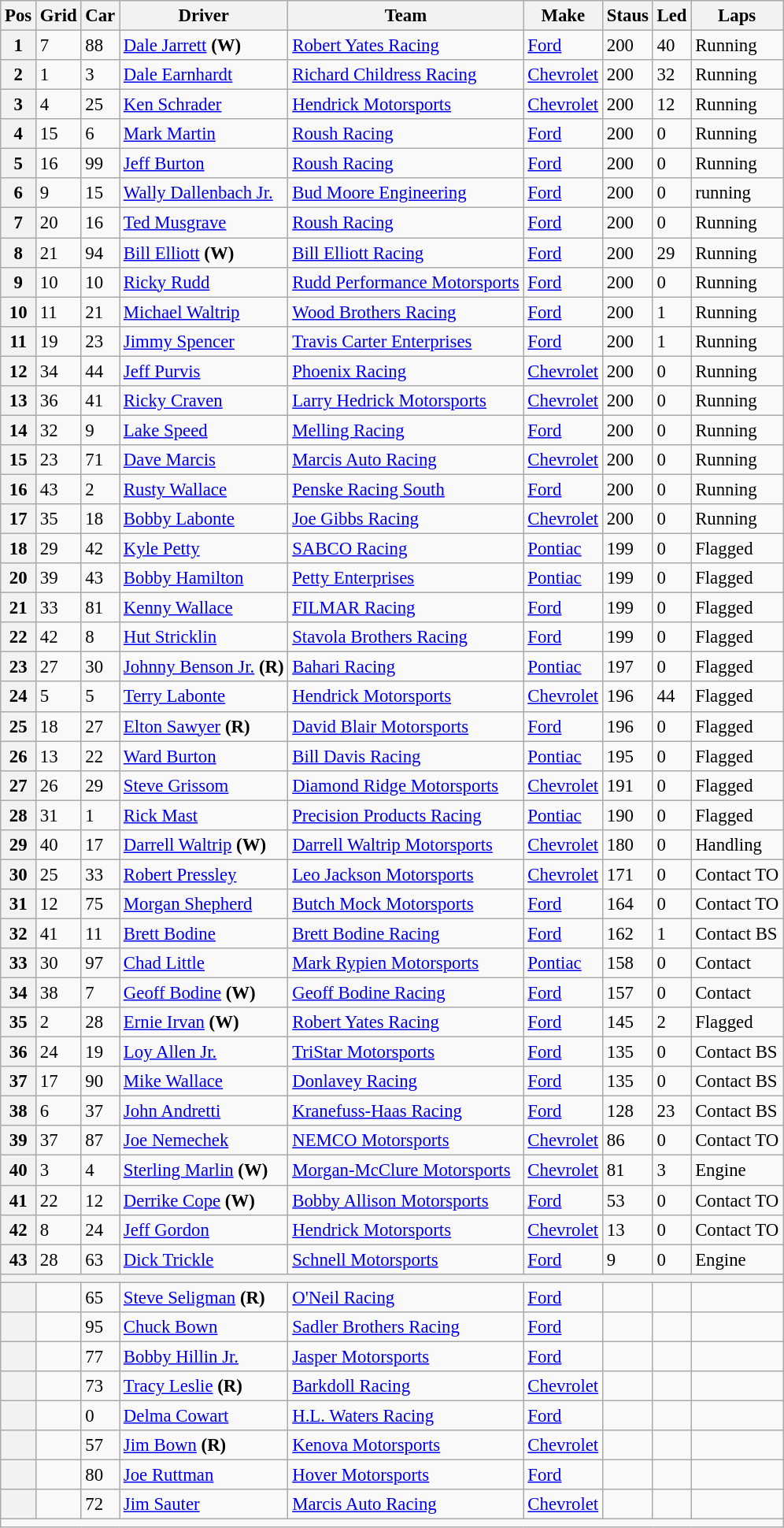<table class="sortable wikitable" style="font-size:95%">
<tr>
<th>Pos</th>
<th>Grid</th>
<th>Car</th>
<th>Driver</th>
<th>Team</th>
<th>Make</th>
<th>Staus</th>
<th>Led</th>
<th>Laps</th>
</tr>
<tr>
<th>1</th>
<td>7</td>
<td>88</td>
<td><a href='#'>Dale Jarrett</a> <strong>(W)</strong></td>
<td><a href='#'>Robert Yates Racing</a></td>
<td><a href='#'>Ford</a></td>
<td>200</td>
<td>40</td>
<td>Running</td>
</tr>
<tr>
<th>2</th>
<td>1</td>
<td>3</td>
<td><a href='#'>Dale Earnhardt</a></td>
<td><a href='#'>Richard Childress Racing</a></td>
<td><a href='#'>Chevrolet</a></td>
<td>200</td>
<td>32</td>
<td>Running</td>
</tr>
<tr>
<th>3</th>
<td>4</td>
<td>25</td>
<td><a href='#'>Ken Schrader</a></td>
<td><a href='#'>Hendrick Motorsports</a></td>
<td><a href='#'>Chevrolet</a></td>
<td>200</td>
<td>12</td>
<td>Running</td>
</tr>
<tr>
<th>4</th>
<td>15</td>
<td>6</td>
<td><a href='#'>Mark Martin</a></td>
<td><a href='#'>Roush Racing</a></td>
<td><a href='#'>Ford</a></td>
<td>200</td>
<td>0</td>
<td>Running</td>
</tr>
<tr>
<th>5</th>
<td>16</td>
<td>99</td>
<td><a href='#'>Jeff Burton</a></td>
<td><a href='#'>Roush Racing</a></td>
<td><a href='#'>Ford</a></td>
<td>200</td>
<td>0</td>
<td>Running</td>
</tr>
<tr>
<th>6</th>
<td>9</td>
<td>15</td>
<td><a href='#'>Wally Dallenbach Jr.</a></td>
<td><a href='#'>Bud Moore Engineering</a></td>
<td><a href='#'>Ford</a></td>
<td>200</td>
<td>0</td>
<td>running</td>
</tr>
<tr>
<th>7</th>
<td>20</td>
<td>16</td>
<td><a href='#'>Ted Musgrave</a></td>
<td><a href='#'>Roush Racing</a></td>
<td><a href='#'>Ford</a></td>
<td>200</td>
<td>0</td>
<td>Running</td>
</tr>
<tr>
<th>8</th>
<td>21</td>
<td>94</td>
<td><a href='#'>Bill Elliott</a> <strong>(W)</strong></td>
<td><a href='#'>Bill Elliott Racing</a></td>
<td><a href='#'>Ford</a></td>
<td>200</td>
<td>29</td>
<td>Running</td>
</tr>
<tr>
<th>9</th>
<td>10</td>
<td>10</td>
<td><a href='#'>Ricky Rudd</a></td>
<td><a href='#'>Rudd Performance Motorsports</a></td>
<td><a href='#'>Ford</a></td>
<td>200</td>
<td>0</td>
<td>Running</td>
</tr>
<tr>
<th>10</th>
<td>11</td>
<td>21</td>
<td><a href='#'>Michael Waltrip</a></td>
<td><a href='#'>Wood Brothers Racing</a></td>
<td><a href='#'>Ford</a></td>
<td>200</td>
<td>1</td>
<td>Running</td>
</tr>
<tr>
<th>11</th>
<td>19</td>
<td>23</td>
<td><a href='#'>Jimmy Spencer</a></td>
<td><a href='#'>Travis Carter Enterprises</a></td>
<td><a href='#'>Ford</a></td>
<td>200</td>
<td>1</td>
<td>Running</td>
</tr>
<tr>
<th>12</th>
<td>34</td>
<td>44</td>
<td><a href='#'>Jeff Purvis</a></td>
<td><a href='#'>Phoenix Racing</a></td>
<td><a href='#'>Chevrolet</a></td>
<td>200</td>
<td>0</td>
<td>Running</td>
</tr>
<tr>
<th>13</th>
<td>36</td>
<td>41</td>
<td><a href='#'>Ricky Craven</a></td>
<td><a href='#'>Larry Hedrick Motorsports</a></td>
<td><a href='#'>Chevrolet</a></td>
<td>200</td>
<td>0</td>
<td>Running</td>
</tr>
<tr>
<th>14</th>
<td>32</td>
<td>9</td>
<td><a href='#'>Lake Speed</a></td>
<td><a href='#'>Melling Racing</a></td>
<td><a href='#'>Ford</a></td>
<td>200</td>
<td>0</td>
<td>Running</td>
</tr>
<tr>
<th>15</th>
<td>23</td>
<td>71</td>
<td><a href='#'>Dave Marcis</a></td>
<td><a href='#'>Marcis Auto Racing</a></td>
<td><a href='#'>Chevrolet</a></td>
<td>200</td>
<td>0</td>
<td>Running</td>
</tr>
<tr>
<th>16</th>
<td>43</td>
<td>2</td>
<td><a href='#'>Rusty Wallace</a></td>
<td><a href='#'>Penske Racing South</a></td>
<td><a href='#'>Ford</a></td>
<td>200</td>
<td>0</td>
<td>Running</td>
</tr>
<tr>
<th>17</th>
<td>35</td>
<td>18</td>
<td><a href='#'>Bobby Labonte</a></td>
<td><a href='#'>Joe Gibbs Racing</a></td>
<td><a href='#'>Chevrolet</a></td>
<td>200</td>
<td>0</td>
<td>Running</td>
</tr>
<tr>
<th>18</th>
<td>29</td>
<td>42</td>
<td><a href='#'>Kyle Petty</a></td>
<td><a href='#'>SABCO Racing</a></td>
<td><a href='#'>Pontiac</a></td>
<td>199</td>
<td>0</td>
<td>Flagged</td>
</tr>
<tr>
<th>20</th>
<td>39</td>
<td>43</td>
<td><a href='#'>Bobby Hamilton</a></td>
<td><a href='#'>Petty Enterprises</a></td>
<td><a href='#'>Pontiac</a></td>
<td>199</td>
<td>0</td>
<td>Flagged</td>
</tr>
<tr>
<th>21</th>
<td>33</td>
<td>81</td>
<td><a href='#'>Kenny Wallace</a></td>
<td><a href='#'>FILMAR Racing</a></td>
<td><a href='#'>Ford</a></td>
<td>199</td>
<td>0</td>
<td>Flagged</td>
</tr>
<tr>
<th>22</th>
<td>42</td>
<td>8</td>
<td><a href='#'>Hut Stricklin</a></td>
<td><a href='#'>Stavola Brothers Racing</a></td>
<td><a href='#'>Ford</a></td>
<td>199</td>
<td>0</td>
<td>Flagged</td>
</tr>
<tr>
<th>23</th>
<td>27</td>
<td>30</td>
<td><a href='#'>Johnny Benson Jr.</a> <strong>(R)</strong></td>
<td><a href='#'>Bahari Racing</a></td>
<td><a href='#'>Pontiac</a></td>
<td>197</td>
<td>0</td>
<td>Flagged</td>
</tr>
<tr>
<th>24</th>
<td>5</td>
<td>5</td>
<td><a href='#'>Terry Labonte</a></td>
<td><a href='#'>Hendrick Motorsports</a></td>
<td><a href='#'>Chevrolet</a></td>
<td>196</td>
<td>44</td>
<td>Flagged</td>
</tr>
<tr>
<th>25</th>
<td>18</td>
<td>27</td>
<td><a href='#'>Elton Sawyer</a> <strong>(R)</strong></td>
<td><a href='#'>David Blair Motorsports</a></td>
<td><a href='#'>Ford</a></td>
<td>196</td>
<td>0</td>
<td>Flagged</td>
</tr>
<tr>
<th>26</th>
<td>13</td>
<td>22</td>
<td><a href='#'>Ward Burton</a></td>
<td><a href='#'>Bill Davis Racing</a></td>
<td><a href='#'>Pontiac</a></td>
<td>195</td>
<td>0</td>
<td>Flagged</td>
</tr>
<tr>
<th>27</th>
<td>26</td>
<td>29</td>
<td><a href='#'>Steve Grissom</a></td>
<td><a href='#'>Diamond Ridge Motorsports</a></td>
<td><a href='#'>Chevrolet</a></td>
<td>191</td>
<td>0</td>
<td>Flagged</td>
</tr>
<tr>
<th>28</th>
<td>31</td>
<td>1</td>
<td><a href='#'>Rick Mast</a></td>
<td><a href='#'>Precision Products Racing</a></td>
<td><a href='#'>Pontiac</a></td>
<td>190</td>
<td>0</td>
<td>Flagged</td>
</tr>
<tr>
<th>29</th>
<td>40</td>
<td>17</td>
<td><a href='#'>Darrell Waltrip</a> <strong>(W)</strong></td>
<td><a href='#'>Darrell Waltrip Motorsports</a></td>
<td><a href='#'>Chevrolet</a></td>
<td>180</td>
<td>0</td>
<td>Handling</td>
</tr>
<tr>
<th>30</th>
<td>25</td>
<td>33</td>
<td><a href='#'>Robert Pressley</a></td>
<td><a href='#'>Leo Jackson Motorsports</a></td>
<td><a href='#'>Chevrolet</a></td>
<td>171</td>
<td>0</td>
<td>Contact TO</td>
</tr>
<tr>
<th>31</th>
<td>12</td>
<td>75</td>
<td><a href='#'>Morgan Shepherd</a></td>
<td><a href='#'>Butch Mock Motorsports</a></td>
<td><a href='#'>Ford</a></td>
<td>164</td>
<td>0</td>
<td>Contact TO</td>
</tr>
<tr>
<th>32</th>
<td>41</td>
<td>11</td>
<td><a href='#'>Brett Bodine</a></td>
<td><a href='#'>Brett Bodine Racing</a></td>
<td><a href='#'>Ford</a></td>
<td>162</td>
<td>1</td>
<td>Contact BS</td>
</tr>
<tr>
<th>33</th>
<td>30</td>
<td>97</td>
<td><a href='#'>Chad Little</a></td>
<td><a href='#'>Mark Rypien Motorsports</a></td>
<td><a href='#'>Pontiac</a></td>
<td>158</td>
<td>0</td>
<td>Contact</td>
</tr>
<tr>
<th>34</th>
<td>38</td>
<td>7</td>
<td><a href='#'>Geoff Bodine</a> <strong>(W)</strong></td>
<td><a href='#'>Geoff Bodine Racing</a></td>
<td><a href='#'>Ford</a></td>
<td>157</td>
<td>0</td>
<td>Contact</td>
</tr>
<tr>
<th>35</th>
<td>2</td>
<td>28</td>
<td><a href='#'>Ernie Irvan</a> <strong>(W)</strong></td>
<td><a href='#'>Robert Yates Racing</a></td>
<td><a href='#'>Ford</a></td>
<td>145</td>
<td>2</td>
<td>Flagged</td>
</tr>
<tr>
<th>36</th>
<td>24</td>
<td>19</td>
<td><a href='#'>Loy Allen Jr.</a></td>
<td><a href='#'>TriStar Motorsports</a></td>
<td><a href='#'>Ford</a></td>
<td>135</td>
<td>0</td>
<td>Contact BS</td>
</tr>
<tr>
<th>37</th>
<td>17</td>
<td>90</td>
<td><a href='#'>Mike Wallace</a></td>
<td><a href='#'>Donlavey Racing</a></td>
<td><a href='#'>Ford</a></td>
<td>135</td>
<td>0</td>
<td>Contact BS</td>
</tr>
<tr>
<th>38</th>
<td>6</td>
<td>37</td>
<td><a href='#'>John Andretti</a></td>
<td><a href='#'>Kranefuss-Haas Racing</a></td>
<td><a href='#'>Ford</a></td>
<td>128</td>
<td>23</td>
<td>Contact BS</td>
</tr>
<tr>
<th>39</th>
<td>37</td>
<td>87</td>
<td><a href='#'>Joe Nemechek</a></td>
<td><a href='#'>NEMCO Motorsports</a></td>
<td><a href='#'>Chevrolet</a></td>
<td>86</td>
<td>0</td>
<td>Contact TO</td>
</tr>
<tr>
<th>40</th>
<td>3</td>
<td>4</td>
<td><a href='#'>Sterling Marlin</a> <strong>(W)</strong></td>
<td><a href='#'>Morgan-McClure Motorsports</a></td>
<td><a href='#'>Chevrolet</a></td>
<td>81</td>
<td>3</td>
<td>Engine</td>
</tr>
<tr>
<th>41</th>
<td>22</td>
<td>12</td>
<td><a href='#'>Derrike Cope</a> <strong>(W)</strong></td>
<td><a href='#'>Bobby Allison Motorsports</a></td>
<td><a href='#'>Ford</a></td>
<td>53</td>
<td>0</td>
<td>Contact TO</td>
</tr>
<tr>
<th>42</th>
<td>8</td>
<td>24</td>
<td><a href='#'>Jeff Gordon</a></td>
<td><a href='#'>Hendrick Motorsports</a></td>
<td><a href='#'>Chevrolet</a></td>
<td>13</td>
<td>0</td>
<td>Contact TO</td>
</tr>
<tr>
<th>43</th>
<td>28</td>
<td>63</td>
<td><a href='#'>Dick Trickle</a></td>
<td><a href='#'>Schnell Motorsports</a></td>
<td><a href='#'>Ford</a></td>
<td>9</td>
<td>0</td>
<td>Engine</td>
</tr>
<tr>
<th colspan="9"></th>
</tr>
<tr>
<th></th>
<td></td>
<td>65</td>
<td><a href='#'>Steve Seligman</a> <strong>(R)</strong></td>
<td><a href='#'>O'Neil Racing</a></td>
<td><a href='#'>Ford</a></td>
<td></td>
<td></td>
<td></td>
</tr>
<tr>
<th></th>
<td></td>
<td>95</td>
<td><a href='#'>Chuck Bown</a></td>
<td><a href='#'>Sadler Brothers Racing</a></td>
<td><a href='#'>Ford</a></td>
<td></td>
<td></td>
<td></td>
</tr>
<tr>
<th></th>
<td></td>
<td>77</td>
<td><a href='#'>Bobby Hillin Jr.</a></td>
<td><a href='#'>Jasper Motorsports</a></td>
<td><a href='#'>Ford</a></td>
<td></td>
<td></td>
<td></td>
</tr>
<tr>
<th></th>
<td></td>
<td>73</td>
<td><a href='#'>Tracy Leslie</a> <strong>(R)</strong></td>
<td><a href='#'>Barkdoll Racing</a></td>
<td><a href='#'>Chevrolet</a></td>
<td></td>
<td></td>
<td></td>
</tr>
<tr>
<th></th>
<td></td>
<td>0</td>
<td><a href='#'>Delma Cowart</a></td>
<td><a href='#'>H.L. Waters Racing</a></td>
<td><a href='#'>Ford</a></td>
<td></td>
<td></td>
<td></td>
</tr>
<tr>
<th></th>
<td></td>
<td>57</td>
<td><a href='#'>Jim Bown</a> <strong>(R)</strong></td>
<td><a href='#'>Kenova Motorsports</a></td>
<td><a href='#'>Chevrolet</a></td>
<td></td>
<td></td>
<td></td>
</tr>
<tr>
<th></th>
<td></td>
<td>80</td>
<td><a href='#'>Joe Ruttman</a></td>
<td><a href='#'>Hover Motorsports</a></td>
<td><a href='#'>Ford</a></td>
<td></td>
<td></td>
<td></td>
</tr>
<tr>
<th></th>
<td></td>
<td>72</td>
<td><a href='#'>Jim Sauter</a></td>
<td><a href='#'>Marcis Auto Racing</a></td>
<td><a href='#'>Chevrolet</a></td>
<td></td>
<td></td>
<td></td>
</tr>
<tr class="sortbottom">
<td colspan="9"></td>
</tr>
</table>
